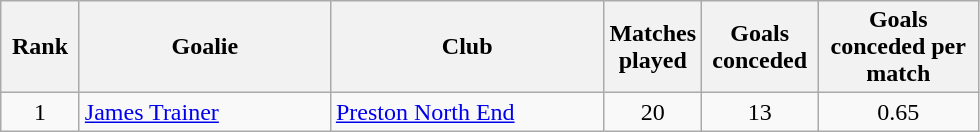<table class="wikitable">
<tr>
<th width=45>Rank</th>
<th width=160>Goalie</th>
<th width=175>Club</th>
<th width=50>Matches played</th>
<th width=70>Goals conceded</th>
<th width=100>Goals conceded per match</th>
</tr>
<tr>
<td align=center>1</td>
<td> <a href='#'>James Trainer</a></td>
<td><a href='#'>Preston North End</a></td>
<td align=center>20</td>
<td align=center>13</td>
<td align=center>0.65</td>
</tr>
</table>
